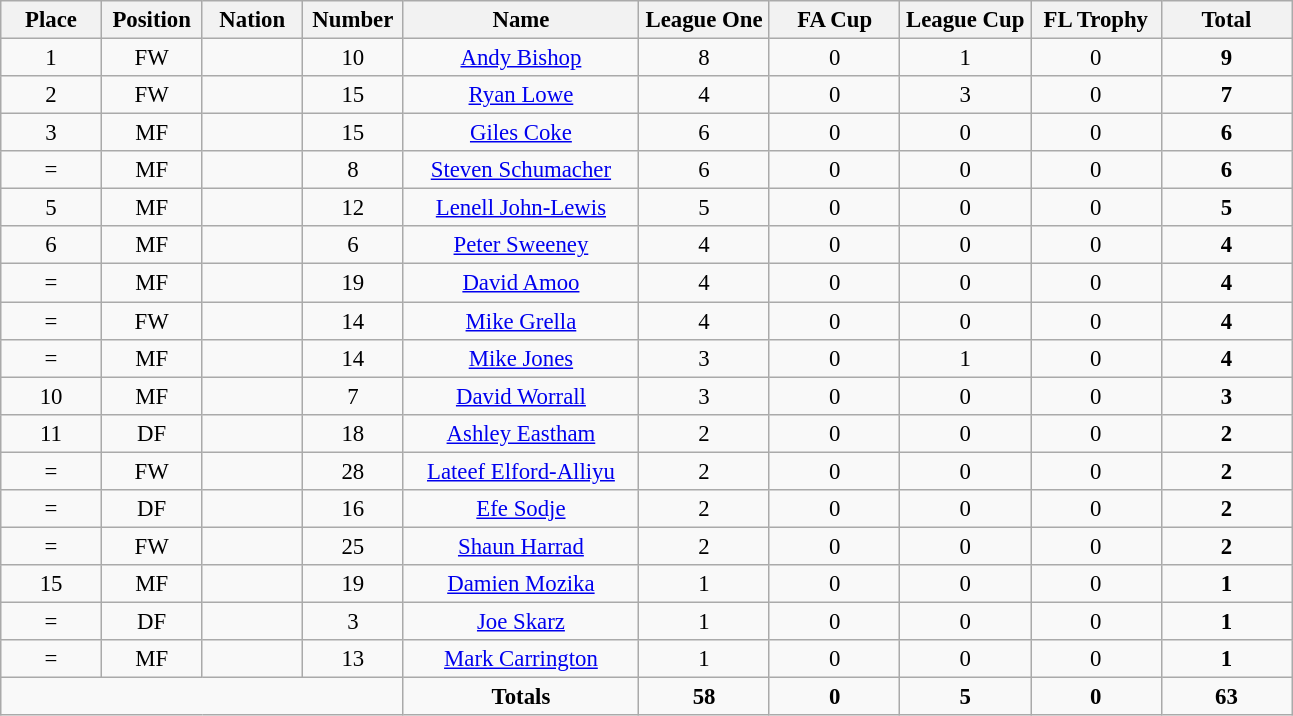<table class="wikitable" style="font-size: 95%; text-align: center;">
<tr>
<th width=60>Place</th>
<th width=60>Position</th>
<th width=60>Nation</th>
<th width=60>Number</th>
<th width=150>Name</th>
<th width=80>League One</th>
<th width=80>FA Cup</th>
<th width=80>League Cup</th>
<th width=80>FL Trophy</th>
<th width=80>Total</th>
</tr>
<tr>
<td>1</td>
<td>FW</td>
<td></td>
<td>10</td>
<td><a href='#'>Andy Bishop</a></td>
<td>8</td>
<td>0</td>
<td>1</td>
<td>0</td>
<td><strong>9</strong></td>
</tr>
<tr>
<td>2</td>
<td>FW</td>
<td></td>
<td>15</td>
<td><a href='#'>Ryan Lowe</a></td>
<td>4</td>
<td>0</td>
<td>3</td>
<td>0</td>
<td><strong>7</strong></td>
</tr>
<tr>
<td>3</td>
<td>MF</td>
<td></td>
<td>15</td>
<td><a href='#'>Giles Coke</a></td>
<td>6</td>
<td>0</td>
<td>0</td>
<td>0</td>
<td><strong>6</strong></td>
</tr>
<tr>
<td>=</td>
<td>MF</td>
<td></td>
<td>8</td>
<td><a href='#'>Steven Schumacher</a></td>
<td>6</td>
<td>0</td>
<td>0</td>
<td>0</td>
<td><strong>6</strong></td>
</tr>
<tr>
<td>5</td>
<td>MF</td>
<td></td>
<td>12</td>
<td><a href='#'>Lenell John-Lewis</a></td>
<td>5</td>
<td>0</td>
<td>0</td>
<td>0</td>
<td><strong>5</strong></td>
</tr>
<tr>
<td>6</td>
<td>MF</td>
<td></td>
<td>6</td>
<td><a href='#'>Peter Sweeney</a></td>
<td>4</td>
<td>0</td>
<td>0</td>
<td>0</td>
<td><strong>4</strong></td>
</tr>
<tr>
<td>=</td>
<td>MF</td>
<td></td>
<td>19</td>
<td><a href='#'>David Amoo</a></td>
<td>4</td>
<td>0</td>
<td>0</td>
<td>0</td>
<td><strong>4</strong></td>
</tr>
<tr>
<td>=</td>
<td>FW</td>
<td></td>
<td>14</td>
<td><a href='#'>Mike Grella</a></td>
<td>4</td>
<td>0</td>
<td>0</td>
<td>0</td>
<td><strong>4</strong></td>
</tr>
<tr>
<td>=</td>
<td>MF</td>
<td></td>
<td>14</td>
<td><a href='#'>Mike Jones</a></td>
<td>3</td>
<td>0</td>
<td>1</td>
<td>0</td>
<td><strong>4</strong></td>
</tr>
<tr>
<td>10</td>
<td>MF</td>
<td></td>
<td>7</td>
<td><a href='#'>David Worrall</a></td>
<td>3</td>
<td>0</td>
<td>0</td>
<td>0</td>
<td><strong>3</strong></td>
</tr>
<tr>
<td>11</td>
<td>DF</td>
<td></td>
<td>18</td>
<td><a href='#'>Ashley Eastham</a></td>
<td>2</td>
<td>0</td>
<td>0</td>
<td>0</td>
<td><strong>2</strong></td>
</tr>
<tr>
<td>=</td>
<td>FW</td>
<td></td>
<td>28</td>
<td><a href='#'>Lateef Elford-Alliyu</a></td>
<td>2</td>
<td>0</td>
<td>0</td>
<td>0</td>
<td><strong>2</strong></td>
</tr>
<tr>
<td>=</td>
<td>DF</td>
<td></td>
<td>16</td>
<td><a href='#'>Efe Sodje</a></td>
<td>2</td>
<td>0</td>
<td>0</td>
<td>0</td>
<td><strong>2</strong></td>
</tr>
<tr>
<td>=</td>
<td>FW</td>
<td></td>
<td>25</td>
<td><a href='#'>Shaun Harrad</a></td>
<td>2</td>
<td>0</td>
<td>0</td>
<td>0</td>
<td><strong>2</strong></td>
</tr>
<tr>
<td>15</td>
<td>MF</td>
<td></td>
<td>19</td>
<td><a href='#'>Damien Mozika</a></td>
<td>1</td>
<td>0</td>
<td>0</td>
<td>0</td>
<td><strong>1</strong></td>
</tr>
<tr>
<td>=</td>
<td>DF</td>
<td></td>
<td>3</td>
<td><a href='#'>Joe Skarz</a></td>
<td>1</td>
<td>0</td>
<td>0</td>
<td>0</td>
<td><strong>1</strong></td>
</tr>
<tr>
<td>=</td>
<td>MF</td>
<td></td>
<td>13</td>
<td><a href='#'>Mark Carrington</a></td>
<td>1</td>
<td>0</td>
<td>0</td>
<td>0</td>
<td><strong>1</strong></td>
</tr>
<tr>
<td colspan="4"></td>
<td><strong>Totals</strong></td>
<td><strong>58</strong></td>
<td><strong>0</strong></td>
<td><strong>5</strong></td>
<td><strong>0</strong></td>
<td><strong>63</strong></td>
</tr>
</table>
